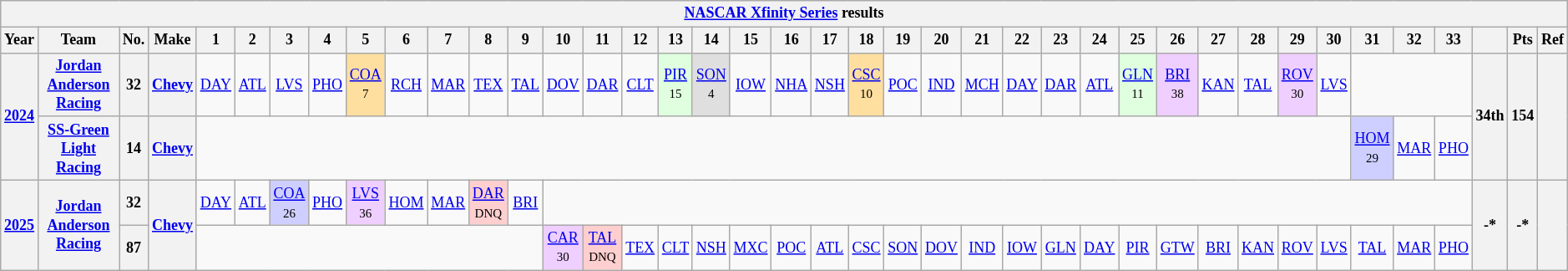<table class="wikitable" style="text-align:center; font-size:75%">
<tr>
<th colspan=42><a href='#'>NASCAR Xfinity Series</a> results</th>
</tr>
<tr>
<th>Year</th>
<th>Team</th>
<th>No.</th>
<th>Make</th>
<th>1</th>
<th>2</th>
<th>3</th>
<th>4</th>
<th>5</th>
<th>6</th>
<th>7</th>
<th>8</th>
<th>9</th>
<th>10</th>
<th>11</th>
<th>12</th>
<th>13</th>
<th>14</th>
<th>15</th>
<th>16</th>
<th>17</th>
<th>18</th>
<th>19</th>
<th>20</th>
<th>21</th>
<th>22</th>
<th>23</th>
<th>24</th>
<th>25</th>
<th>26</th>
<th>27</th>
<th>28</th>
<th>29</th>
<th>30</th>
<th>31</th>
<th>32</th>
<th>33</th>
<th></th>
<th>Pts</th>
<th>Ref</th>
</tr>
<tr>
<th rowspan=2><a href='#'>2024</a></th>
<th><a href='#'>Jordan Anderson Racing</a></th>
<th>32</th>
<th><a href='#'>Chevy</a></th>
<td><a href='#'>DAY</a></td>
<td><a href='#'>ATL</a></td>
<td><a href='#'>LVS</a></td>
<td><a href='#'>PHO</a></td>
<td style="background:#FFDF9F;"><a href='#'>COA</a><br><small>7</small></td>
<td><a href='#'>RCH</a></td>
<td><a href='#'>MAR</a></td>
<td><a href='#'>TEX</a></td>
<td><a href='#'>TAL</a></td>
<td><a href='#'>DOV</a></td>
<td><a href='#'>DAR</a></td>
<td><a href='#'>CLT</a></td>
<td style="background:#DFFFDF;"><a href='#'>PIR</a><br><small>15</small></td>
<td style="background:#DFDFDF;"><a href='#'>SON</a><br><small>4</small></td>
<td><a href='#'>IOW</a></td>
<td><a href='#'>NHA</a></td>
<td><a href='#'>NSH</a></td>
<td style="background:#FFDF9F;"><a href='#'>CSC</a><br><small>10</small></td>
<td><a href='#'>POC</a></td>
<td><a href='#'>IND</a></td>
<td><a href='#'>MCH</a></td>
<td><a href='#'>DAY</a></td>
<td><a href='#'>DAR</a></td>
<td><a href='#'>ATL</a></td>
<td style="background:#DFFFDF;"><a href='#'>GLN</a><br><small>11</small></td>
<td style="background:#EFCFFF;"><a href='#'>BRI</a><br><small>38</small></td>
<td><a href='#'>KAN</a></td>
<td><a href='#'>TAL</a></td>
<td style="background:#EFCFFF;"><a href='#'>ROV</a><br><small>30</small></td>
<td><a href='#'>LVS</a></td>
<td colspan=3></td>
<th rowspan=2>34th</th>
<th rowspan=2>154</th>
<th rowspan=2></th>
</tr>
<tr>
<th><a href='#'>SS-Green Light Racing</a></th>
<th>14</th>
<th><a href='#'>Chevy</a></th>
<td colspan=30></td>
<td style="background:#CFCFFF;"><a href='#'>HOM</a><br><small>29</small></td>
<td><a href='#'>MAR</a></td>
<td><a href='#'>PHO</a></td>
</tr>
<tr>
<th rowspan=2><a href='#'>2025</a></th>
<th rowspan=2><a href='#'>Jordan Anderson Racing</a></th>
<th>32</th>
<th rowspan=2><a href='#'>Chevy</a></th>
<td><a href='#'>DAY</a></td>
<td><a href='#'>ATL</a></td>
<td style="background:#CFCFFF;"><a href='#'>COA</a><br><small>26</small></td>
<td><a href='#'>PHO</a></td>
<td style="background:#EFCFFF;"><a href='#'>LVS</a><br><small>36</small></td>
<td><a href='#'>HOM</a></td>
<td><a href='#'>MAR</a></td>
<td style="background:#FFCFCF;"><a href='#'>DAR</a><br><small>DNQ</small></td>
<td><a href='#'>BRI</a></td>
<td colspan=24></td>
<th rowspan=2>-*</th>
<th rowspan=2>-*</th>
<th rowspan=2></th>
</tr>
<tr>
<th>87</th>
<td colspan=9></td>
<td style="background:#EFCFFF;"><a href='#'>CAR</a><br><small>30</small></td>
<td style="background:#FFCFCF;"><a href='#'>TAL</a><br><small>DNQ</small></td>
<td><a href='#'>TEX</a></td>
<td><a href='#'>CLT</a></td>
<td><a href='#'>NSH</a></td>
<td><a href='#'>MXC</a></td>
<td><a href='#'>POC</a></td>
<td><a href='#'>ATL</a></td>
<td><a href='#'>CSC</a></td>
<td><a href='#'>SON</a></td>
<td><a href='#'>DOV</a></td>
<td><a href='#'>IND</a></td>
<td><a href='#'>IOW</a></td>
<td><a href='#'>GLN</a></td>
<td><a href='#'>DAY</a></td>
<td><a href='#'>PIR</a></td>
<td><a href='#'>GTW</a></td>
<td><a href='#'>BRI</a></td>
<td><a href='#'>KAN</a></td>
<td><a href='#'>ROV</a></td>
<td><a href='#'>LVS</a></td>
<td><a href='#'>TAL</a></td>
<td><a href='#'>MAR</a></td>
<td><a href='#'>PHO</a></td>
</tr>
</table>
